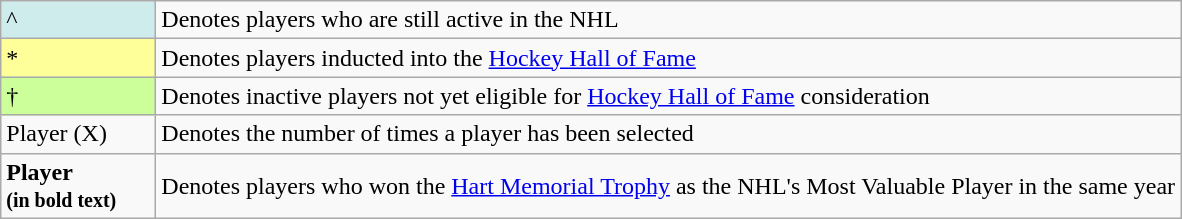<table class="wikitable sortable">
<tr>
<td style="background-color:#CFECEC; border:1px solid #aaaaaa; width:6em">^</td>
<td>Denotes players who are still active in the NHL</td>
</tr>
<tr>
<td style="background-color:#FFFF99; border:1px solid #aaaaaa; width:6em">*</td>
<td>Denotes players inducted into the <a href='#'>Hockey Hall of Fame</a></td>
</tr>
<tr>
<td style="background-color:#CCFF99; border:1px solid #aaaaaa; width:6em">†</td>
<td>Denotes inactive players not yet eligible for <a href='#'>Hockey Hall of Fame</a> consideration</td>
</tr>
<tr>
<td>Player (X)</td>
<td>Denotes the number of times a player has been selected</td>
</tr>
<tr>
<td><strong>Player<br><small>(in bold text)</small></strong></td>
<td>Denotes players who won the <a href='#'>Hart Memorial Trophy</a> as the NHL's Most Valuable Player in the same year</td>
</tr>
</table>
